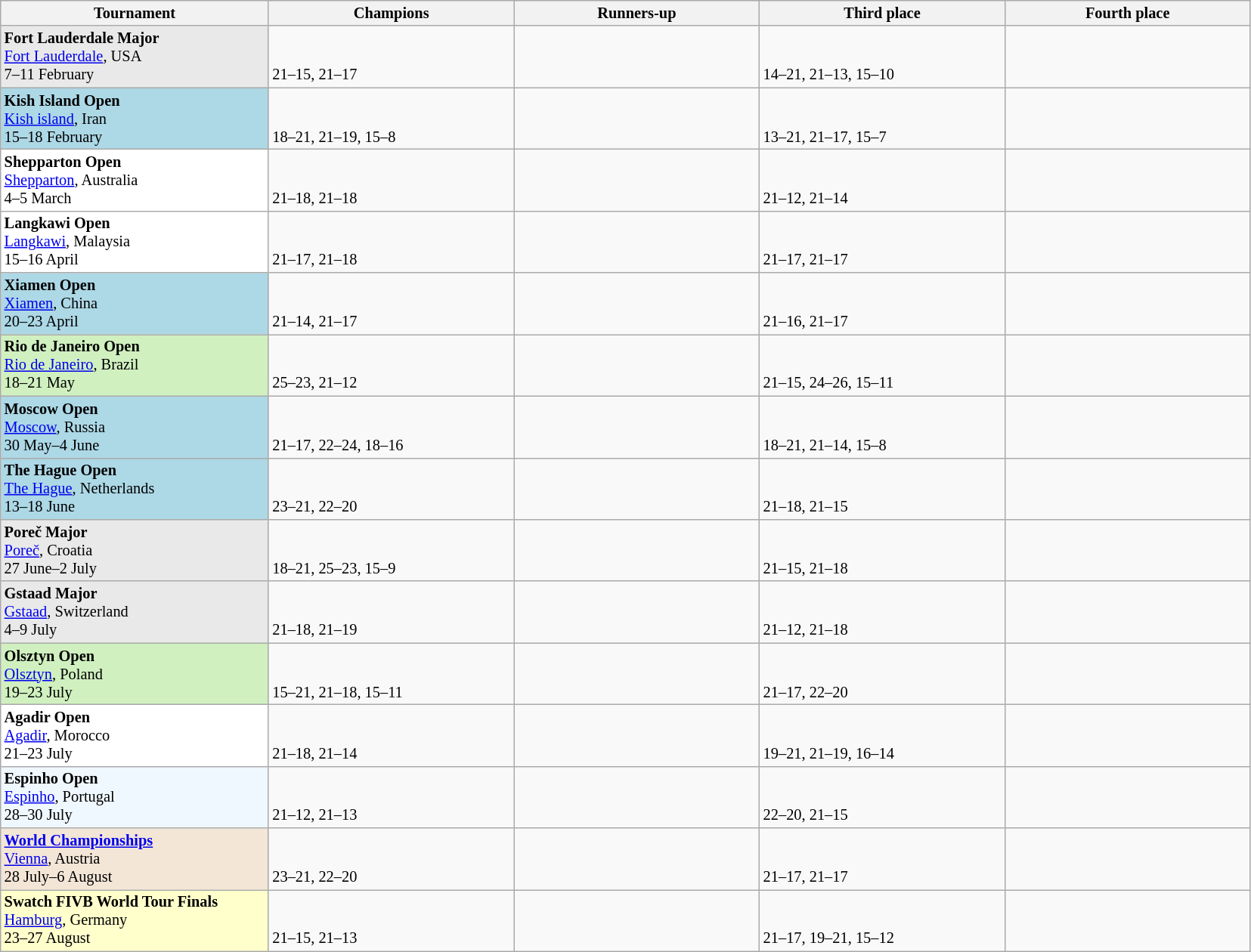<table class=wikitable style=font-size:85%>
<tr>
<th width=230>Tournament</th>
<th width=210>Champions</th>
<th width=210>Runners-up</th>
<th width=210>Third place</th>
<th width=210>Fourth place</th>
</tr>
<tr valign=top>
<td style="background:#E9E9E9;"><strong>Fort Lauderdale Major</strong><br><a href='#'>Fort Lauderdale</a>, USA<br>7–11 February</td>
<td><br><br>21–15, 21–17</td>
<td><br></td>
<td><br><br>14–21, 21–13, 15–10</td>
<td><br></td>
</tr>
<tr valign=top>
<td style="background:lightblue;"><strong>Kish Island Open</strong><br><a href='#'>Kish island</a>, Iran<br>15–18 February</td>
<td><br><br>18–21, 21–19, 15–8</td>
<td><br></td>
<td><br><br>13–21, 21–17, 15–7</td>
<td><br></td>
</tr>
<tr valign=top>
<td style="background:#ffffff;"><strong>Shepparton Open</strong><br><a href='#'>Shepparton</a>, Australia<br>4–5 March</td>
<td><br><br>21–18, 21–18</td>
<td><br></td>
<td><br><br>21–12, 21–14</td>
<td><br></td>
</tr>
<tr valign=top>
<td style="background:#ffffff;"><strong>Langkawi Open</strong><br><a href='#'>Langkawi</a>, Malaysia<br>15–16 April</td>
<td><br><br>21–17, 21–18</td>
<td><br></td>
<td><br><br>21–17, 21–17</td>
<td><br></td>
</tr>
<tr valign=top>
<td style="background:lightblue;"><strong>Xiamen Open</strong><br><a href='#'>Xiamen</a>, China<br>20–23 April</td>
<td><br><br>21–14, 21–17</td>
<td><br></td>
<td><br><br>21–16, 21–17</td>
<td><br></td>
</tr>
<tr valign=top>
<td style="background:#d0f0c0;"><strong>Rio de Janeiro Open</strong><br><a href='#'>Rio de Janeiro</a>, Brazil<br>18–21 May</td>
<td><br><br>25–23, 21–12</td>
<td><br></td>
<td><br><br>21–15, 24–26, 15–11</td>
<td><br></td>
</tr>
<tr valign=top>
<td style="background:lightblue;"><strong>Moscow Open</strong><br><a href='#'>Moscow</a>, Russia<br>30 May–4 June</td>
<td><br><br>21–17, 22–24, 18–16</td>
<td><br></td>
<td><br><br>18–21, 21–14, 15–8</td>
<td><br></td>
</tr>
<tr valign=top>
<td style="background:lightblue;"><strong>The Hague Open</strong><br><a href='#'>The Hague</a>, Netherlands<br>13–18 June</td>
<td><br><br>23–21, 22–20</td>
<td><br></td>
<td><br><br>21–18, 21–15</td>
<td><br></td>
</tr>
<tr valign=top>
<td style="background:#E9E9E9;"><strong>Poreč Major</strong><br><a href='#'>Poreč</a>, Croatia<br>27 June–2 July</td>
<td><br><br>18–21, 25–23, 15–9</td>
<td><br></td>
<td><br><br>21–15, 21–18</td>
<td><br></td>
</tr>
<tr valign=top>
<td style="background:#E9E9E9;"><strong>Gstaad Major</strong><br><a href='#'>Gstaad</a>, Switzerland<br>4–9 July</td>
<td><br><br>21–18, 21–19</td>
<td><br></td>
<td><br><br>21–12, 21–18</td>
<td><br></td>
</tr>
<tr valign=top>
<td style="background:#d0f0c0;"><strong>Olsztyn Open</strong><br><a href='#'>Olsztyn</a>, Poland<br>19–23 July</td>
<td><br><br>15–21, 21–18, 15–11</td>
<td><br></td>
<td><br><br>21–17, 22–20</td>
<td><br></td>
</tr>
<tr valign=top>
<td style="background:#ffffff;"><strong>Agadir Open</strong><br><a href='#'>Agadir</a>, Morocco<br>21–23 July</td>
<td><br><br>21–18, 21–14</td>
<td><br></td>
<td><br><br>19–21, 21–19, 16–14</td>
<td><br></td>
</tr>
<tr valign=top>
<td style="background:#f0f8ff;"><strong>Espinho Open</strong><br><a href='#'>Espinho</a>, Portugal<br>28–30 July</td>
<td><br><br>21–12, 21–13</td>
<td><br></td>
<td><br><br>22–20, 21–15</td>
<td><br></td>
</tr>
<tr valign=top>
<td style="background:#F3E6D7;"><strong><a href='#'>World Championships</a></strong><br><a href='#'>Vienna</a>, Austria<br>28 July–6 August</td>
<td><br><br>23–21, 22–20</td>
<td><br></td>
<td><br><br>21–17, 21–17</td>
<td><br></td>
</tr>
<tr valign=top>
<td style="background:#ffffcc;"><strong>Swatch FIVB World Tour Finals</strong><br><a href='#'>Hamburg</a>, Germany<br>23–27 August</td>
<td><br><br>21–15, 21–13</td>
<td><br></td>
<td><br><br>21–17, 19–21, 15–12</td>
<td><br></td>
</tr>
</table>
